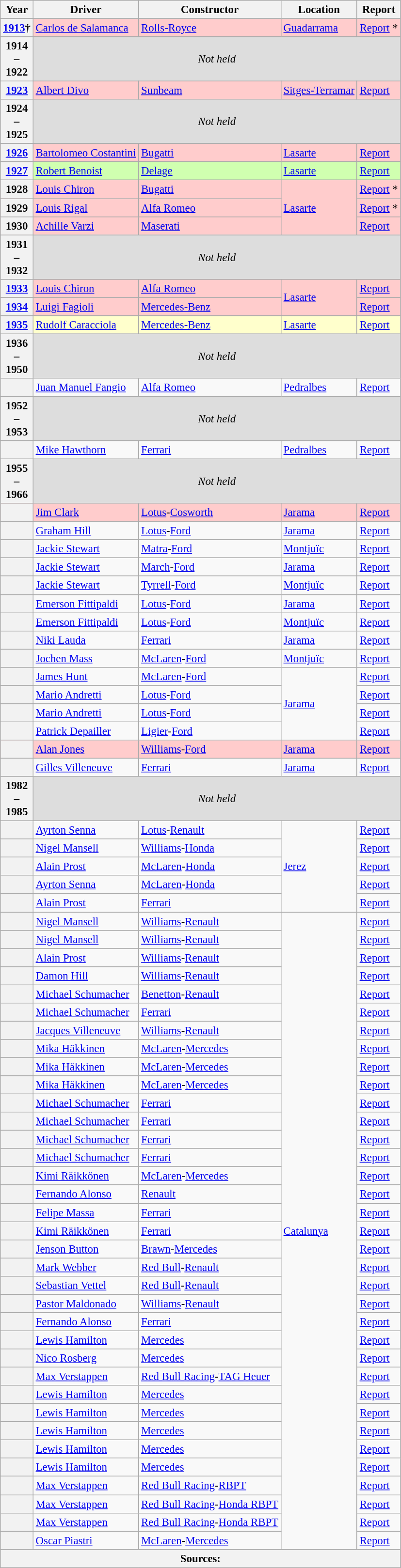<table class="wikitable" style="font-size: 95%">
<tr>
<th>Year</th>
<th>Driver</th>
<th>Constructor</th>
<th>Location</th>
<th>Report</th>
</tr>
<tr style="background:#fcc;">
<th><a href='#'>1913</a>†</th>
<td> <a href='#'>Carlos de Salamanca</a></td>
<td><a href='#'>Rolls-Royce</a></td>
<td><a href='#'>Guadarrama</a></td>
<td><a href='#'>Report</a> *</td>
</tr>
<tr style="background:#ddd;">
<th>1914<br>–<br>1922</th>
<td style="text-align:center;" colspan="4"><em>Not held</em></td>
</tr>
<tr style="background:#fcc;">
<th><a href='#'>1923</a></th>
<td> <a href='#'>Albert Divo</a></td>
<td><a href='#'>Sunbeam</a></td>
<td><a href='#'>Sitges-Terramar</a></td>
<td><a href='#'>Report</a></td>
</tr>
<tr style="background:#ddd;">
<th>1924<br>–<br>1925</th>
<td style="text-align:center;" colspan="4"><em>Not held</em></td>
</tr>
<tr style="background:#fcc;">
<th><a href='#'>1926</a></th>
<td> <a href='#'>Bartolomeo Costantini</a></td>
<td><a href='#'>Bugatti</a></td>
<td rowspan="1"><a href='#'>Lasarte</a></td>
<td><a href='#'>Report</a></td>
</tr>
<tr style="background:#D0FFB0;">
<th><a href='#'>1927</a></th>
<td> <a href='#'>Robert Benoist</a></td>
<td><a href='#'>Delage</a></td>
<td rowspan="1"><a href='#'>Lasarte</a></td>
<td><a href='#'>Report</a></td>
</tr>
<tr style="background:#fcc;">
<th>1928</th>
<td> <a href='#'>Louis Chiron</a></td>
<td><a href='#'>Bugatti</a></td>
<td rowspan="3"><a href='#'>Lasarte</a></td>
<td><a href='#'>Report</a> *</td>
</tr>
<tr style="background:#fcc;">
<th>1929</th>
<td> <a href='#'>Louis Rigal</a></td>
<td><a href='#'>Alfa Romeo</a></td>
<td><a href='#'>Report</a> *</td>
</tr>
<tr style="background:#fcc;">
<th>1930</th>
<td> <a href='#'>Achille Varzi</a></td>
<td><a href='#'>Maserati</a></td>
<td><a href='#'>Report</a></td>
</tr>
<tr style="background:#ddd;">
<th>1931<br>–<br>1932</th>
<td style="text-align:center;" colspan="4"><em>Not held</em></td>
</tr>
<tr style="background:#fcc;">
<th><a href='#'>1933</a></th>
<td> <a href='#'>Louis Chiron</a></td>
<td><a href='#'>Alfa Romeo</a></td>
<td rowspan="2"><a href='#'>Lasarte</a></td>
<td><a href='#'>Report</a></td>
</tr>
<tr style="background:#fcc;">
<th><a href='#'>1934</a></th>
<td> <a href='#'>Luigi Fagioli</a></td>
<td><a href='#'>Mercedes-Benz</a></td>
<td><a href='#'>Report</a></td>
</tr>
<tr style="background:#ffc;">
<th><a href='#'>1935</a></th>
<td> <a href='#'>Rudolf Caracciola</a></td>
<td><a href='#'>Mercedes-Benz</a></td>
<td><a href='#'>Lasarte</a></td>
<td><a href='#'>Report</a></td>
</tr>
<tr style="background:#ddd;">
<th>1936<br>–<br>1950</th>
<td style="text-align:center;" colspan="4"><em>Not held</em></td>
</tr>
<tr>
<th></th>
<td> <a href='#'>Juan Manuel Fangio</a></td>
<td><a href='#'>Alfa Romeo</a></td>
<td><a href='#'>Pedralbes</a></td>
<td><a href='#'>Report</a></td>
</tr>
<tr style="background:#ddd;">
<th>1952<br>–<br>1953</th>
<td style="text-align:center;" colspan="4"><em>Not held</em></td>
</tr>
<tr>
<th></th>
<td> <a href='#'>Mike Hawthorn</a></td>
<td><a href='#'>Ferrari</a></td>
<td><a href='#'>Pedralbes</a></td>
<td><a href='#'>Report</a></td>
</tr>
<tr style="background:#ddd;">
<th>1955<br>–<br>1966</th>
<td style="text-align:center;"colspan="4"><em>Not held</em></td>
</tr>
<tr style="background:#fcc;">
<th></th>
<td> <a href='#'>Jim Clark</a></td>
<td><a href='#'>Lotus</a>-<a href='#'>Cosworth</a></td>
<td rowspan="1"><a href='#'>Jarama</a></td>
<td><a href='#'>Report</a></td>
</tr>
<tr>
<th></th>
<td> <a href='#'>Graham Hill</a></td>
<td><a href='#'>Lotus</a>-<a href='#'>Ford</a></td>
<td rowspan="1"><a href='#'>Jarama</a></td>
<td><a href='#'>Report</a></td>
</tr>
<tr>
<th></th>
<td> <a href='#'>Jackie Stewart</a></td>
<td><a href='#'>Matra</a>-<a href='#'>Ford</a></td>
<td><a href='#'>Montjuïc</a></td>
<td><a href='#'>Report</a></td>
</tr>
<tr>
<th></th>
<td> <a href='#'>Jackie Stewart</a></td>
<td><a href='#'>March</a>-<a href='#'>Ford</a></td>
<td><a href='#'>Jarama</a></td>
<td><a href='#'>Report</a></td>
</tr>
<tr>
<th></th>
<td> <a href='#'>Jackie Stewart</a></td>
<td><a href='#'>Tyrrell</a>-<a href='#'>Ford</a></td>
<td><a href='#'>Montjuïc</a></td>
<td><a href='#'>Report</a></td>
</tr>
<tr>
<th></th>
<td> <a href='#'>Emerson Fittipaldi</a></td>
<td><a href='#'>Lotus</a>-<a href='#'>Ford</a></td>
<td><a href='#'>Jarama</a></td>
<td><a href='#'>Report</a></td>
</tr>
<tr>
<th></th>
<td> <a href='#'>Emerson Fittipaldi</a></td>
<td><a href='#'>Lotus</a>-<a href='#'>Ford</a></td>
<td><a href='#'>Montjuïc</a></td>
<td><a href='#'>Report</a></td>
</tr>
<tr>
<th></th>
<td> <a href='#'>Niki Lauda</a></td>
<td><a href='#'>Ferrari</a></td>
<td><a href='#'>Jarama</a></td>
<td><a href='#'>Report</a></td>
</tr>
<tr>
<th></th>
<td> <a href='#'>Jochen Mass</a></td>
<td><a href='#'>McLaren</a>-<a href='#'>Ford</a></td>
<td><a href='#'>Montjuïc</a></td>
<td><a href='#'>Report</a></td>
</tr>
<tr>
<th></th>
<td> <a href='#'>James Hunt</a></td>
<td><a href='#'>McLaren</a>-<a href='#'>Ford</a></td>
<td rowspan="4"><a href='#'>Jarama</a></td>
<td><a href='#'>Report</a></td>
</tr>
<tr>
<th></th>
<td> <a href='#'>Mario Andretti</a></td>
<td><a href='#'>Lotus</a>-<a href='#'>Ford</a></td>
<td><a href='#'>Report</a></td>
</tr>
<tr>
<th></th>
<td> <a href='#'>Mario Andretti</a></td>
<td><a href='#'>Lotus</a>-<a href='#'>Ford</a></td>
<td><a href='#'>Report</a></td>
</tr>
<tr>
<th></th>
<td> <a href='#'>Patrick Depailler</a></td>
<td><a href='#'>Ligier</a>-<a href='#'>Ford</a></td>
<td><a href='#'>Report</a></td>
</tr>
<tr style="background:#fcc;">
<th></th>
<td> <a href='#'>Alan Jones</a></td>
<td><a href='#'>Williams</a>-<a href='#'>Ford</a></td>
<td rowspan="1"><a href='#'>Jarama</a></td>
<td><a href='#'>Report</a></td>
</tr>
<tr>
<th></th>
<td> <a href='#'>Gilles Villeneuve</a></td>
<td><a href='#'>Ferrari</a></td>
<td rowspan="1"><a href='#'>Jarama</a></td>
<td><a href='#'>Report</a></td>
</tr>
<tr style="background:#ddd;">
<th>1982<br>–<br>1985</th>
<td style="text-align:center;" colspan="4"><em>Not held</em></td>
</tr>
<tr>
<th></th>
<td> <a href='#'>Ayrton Senna</a></td>
<td><a href='#'>Lotus</a>-<a href='#'>Renault</a></td>
<td rowspan="5"><a href='#'>Jerez</a></td>
<td><a href='#'>Report</a></td>
</tr>
<tr>
<th></th>
<td> <a href='#'>Nigel Mansell</a></td>
<td><a href='#'>Williams</a>-<a href='#'>Honda</a></td>
<td><a href='#'>Report</a></td>
</tr>
<tr>
<th></th>
<td> <a href='#'>Alain Prost</a></td>
<td><a href='#'>McLaren</a>-<a href='#'>Honda</a></td>
<td><a href='#'>Report</a></td>
</tr>
<tr>
<th></th>
<td> <a href='#'>Ayrton Senna</a></td>
<td><a href='#'>McLaren</a>-<a href='#'>Honda</a></td>
<td><a href='#'>Report</a></td>
</tr>
<tr>
<th></th>
<td> <a href='#'>Alain Prost</a></td>
<td><a href='#'>Ferrari</a></td>
<td><a href='#'>Report</a></td>
</tr>
<tr>
<th></th>
<td> <a href='#'>Nigel Mansell</a></td>
<td><a href='#'>Williams</a>-<a href='#'>Renault</a></td>
<td rowspan="35"><a href='#'>Catalunya</a></td>
<td><a href='#'>Report</a></td>
</tr>
<tr>
<th></th>
<td> <a href='#'>Nigel Mansell</a></td>
<td><a href='#'>Williams</a>-<a href='#'>Renault</a></td>
<td><a href='#'>Report</a></td>
</tr>
<tr>
<th></th>
<td> <a href='#'>Alain Prost</a></td>
<td><a href='#'>Williams</a>-<a href='#'>Renault</a></td>
<td><a href='#'>Report</a></td>
</tr>
<tr>
<th></th>
<td> <a href='#'>Damon Hill</a></td>
<td><a href='#'>Williams</a>-<a href='#'>Renault</a></td>
<td><a href='#'>Report</a></td>
</tr>
<tr>
<th></th>
<td> <a href='#'>Michael Schumacher</a></td>
<td><a href='#'>Benetton</a>-<a href='#'>Renault</a></td>
<td><a href='#'>Report</a></td>
</tr>
<tr>
<th></th>
<td> <a href='#'>Michael Schumacher</a></td>
<td><a href='#'>Ferrari</a></td>
<td><a href='#'>Report</a></td>
</tr>
<tr>
<th></th>
<td> <a href='#'>Jacques Villeneuve</a></td>
<td><a href='#'>Williams</a>-<a href='#'>Renault</a></td>
<td><a href='#'>Report</a></td>
</tr>
<tr>
<th></th>
<td> <a href='#'>Mika Häkkinen</a></td>
<td><a href='#'>McLaren</a>-<a href='#'>Mercedes</a></td>
<td><a href='#'>Report</a></td>
</tr>
<tr>
<th></th>
<td> <a href='#'>Mika Häkkinen</a></td>
<td><a href='#'>McLaren</a>-<a href='#'>Mercedes</a></td>
<td><a href='#'>Report</a></td>
</tr>
<tr>
<th></th>
<td> <a href='#'>Mika Häkkinen</a></td>
<td><a href='#'>McLaren</a>-<a href='#'>Mercedes</a></td>
<td><a href='#'>Report</a></td>
</tr>
<tr>
<th></th>
<td> <a href='#'>Michael Schumacher</a></td>
<td><a href='#'>Ferrari</a></td>
<td><a href='#'>Report</a></td>
</tr>
<tr>
<th></th>
<td> <a href='#'>Michael Schumacher</a></td>
<td><a href='#'>Ferrari</a></td>
<td><a href='#'>Report</a></td>
</tr>
<tr>
<th></th>
<td> <a href='#'>Michael Schumacher</a></td>
<td><a href='#'>Ferrari</a></td>
<td><a href='#'>Report</a></td>
</tr>
<tr>
<th></th>
<td> <a href='#'>Michael Schumacher</a></td>
<td><a href='#'>Ferrari</a></td>
<td><a href='#'>Report</a></td>
</tr>
<tr>
<th></th>
<td> <a href='#'>Kimi Räikkönen</a></td>
<td><a href='#'>McLaren</a>-<a href='#'>Mercedes</a></td>
<td><a href='#'>Report</a></td>
</tr>
<tr>
<th></th>
<td> <a href='#'>Fernando Alonso</a></td>
<td><a href='#'>Renault</a></td>
<td><a href='#'>Report</a></td>
</tr>
<tr>
<th></th>
<td> <a href='#'>Felipe Massa</a></td>
<td><a href='#'>Ferrari</a></td>
<td><a href='#'>Report</a></td>
</tr>
<tr>
<th></th>
<td> <a href='#'>Kimi Räikkönen</a></td>
<td><a href='#'>Ferrari</a></td>
<td><a href='#'>Report</a></td>
</tr>
<tr>
<th></th>
<td> <a href='#'>Jenson Button</a></td>
<td><a href='#'>Brawn</a>-<a href='#'>Mercedes</a></td>
<td><a href='#'>Report</a></td>
</tr>
<tr>
<th></th>
<td> <a href='#'>Mark Webber</a></td>
<td><a href='#'>Red Bull</a>-<a href='#'>Renault</a></td>
<td><a href='#'>Report</a></td>
</tr>
<tr>
<th></th>
<td> <a href='#'>Sebastian Vettel</a></td>
<td><a href='#'>Red Bull</a>-<a href='#'>Renault</a></td>
<td><a href='#'>Report</a></td>
</tr>
<tr>
<th></th>
<td> <a href='#'>Pastor Maldonado</a></td>
<td><a href='#'>Williams</a>-<a href='#'>Renault</a></td>
<td><a href='#'>Report</a></td>
</tr>
<tr>
<th></th>
<td> <a href='#'>Fernando Alonso</a></td>
<td><a href='#'>Ferrari</a></td>
<td><a href='#'>Report</a></td>
</tr>
<tr>
<th></th>
<td> <a href='#'>Lewis Hamilton</a></td>
<td><a href='#'>Mercedes</a></td>
<td><a href='#'>Report</a></td>
</tr>
<tr>
<th></th>
<td> <a href='#'>Nico Rosberg</a></td>
<td><a href='#'>Mercedes</a></td>
<td><a href='#'>Report</a></td>
</tr>
<tr>
<th></th>
<td> <a href='#'>Max Verstappen</a></td>
<td><a href='#'>Red Bull Racing</a>-<a href='#'>TAG Heuer</a></td>
<td><a href='#'>Report</a></td>
</tr>
<tr>
<th></th>
<td> <a href='#'>Lewis Hamilton</a></td>
<td><a href='#'>Mercedes</a></td>
<td><a href='#'>Report</a></td>
</tr>
<tr>
<th></th>
<td> <a href='#'>Lewis Hamilton</a></td>
<td><a href='#'>Mercedes</a></td>
<td><a href='#'>Report</a></td>
</tr>
<tr>
<th></th>
<td> <a href='#'>Lewis Hamilton</a></td>
<td><a href='#'>Mercedes</a></td>
<td><a href='#'>Report</a></td>
</tr>
<tr>
<th></th>
<td> <a href='#'>Lewis Hamilton</a></td>
<td><a href='#'>Mercedes</a></td>
<td><a href='#'>Report</a></td>
</tr>
<tr>
<th></th>
<td> <a href='#'>Lewis Hamilton</a></td>
<td><a href='#'>Mercedes</a></td>
<td><a href='#'>Report</a></td>
</tr>
<tr>
<th></th>
<td> <a href='#'>Max Verstappen</a></td>
<td><a href='#'>Red Bull Racing</a>-<a href='#'>RBPT</a></td>
<td><a href='#'>Report</a></td>
</tr>
<tr>
<th></th>
<td> <a href='#'>Max Verstappen</a></td>
<td><a href='#'>Red Bull Racing</a>-<a href='#'>Honda RBPT</a></td>
<td><a href='#'>Report</a></td>
</tr>
<tr>
<th></th>
<td> <a href='#'>Max Verstappen</a></td>
<td><a href='#'>Red Bull Racing</a>-<a href='#'>Honda RBPT</a></td>
<td><a href='#'>Report</a></td>
</tr>
<tr>
<th></th>
<td> <a href='#'>Oscar Piastri</a></td>
<td><a href='#'>McLaren</a>-<a href='#'>Mercedes</a></td>
<td><a href='#'>Report</a></td>
</tr>
<tr>
<th colspan=5>Sources:</th>
</tr>
</table>
